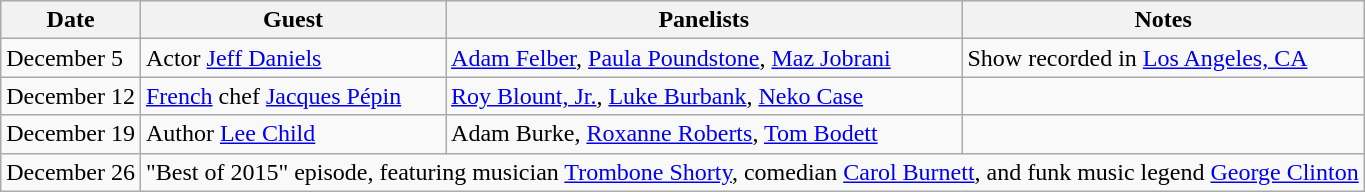<table class="wikitable">
<tr>
<th>Date</th>
<th>Guest</th>
<th>Panelists</th>
<th>Notes</th>
</tr>
<tr>
<td>December 5</td>
<td>Actor <a href='#'>Jeff Daniels</a></td>
<td><a href='#'>Adam Felber</a>, <a href='#'>Paula Poundstone</a>, <a href='#'>Maz Jobrani</a></td>
<td>Show recorded in <a href='#'>Los Angeles, CA</a></td>
</tr>
<tr>
<td>December 12</td>
<td><a href='#'>French</a> chef <a href='#'>Jacques Pépin</a></td>
<td><a href='#'>Roy Blount, Jr.</a>, <a href='#'>Luke Burbank</a>, <a href='#'>Neko Case</a></td>
<td></td>
</tr>
<tr>
<td>December 19</td>
<td>Author <a href='#'>Lee Child</a></td>
<td>Adam Burke, <a href='#'>Roxanne Roberts</a>, <a href='#'>Tom Bodett</a></td>
<td></td>
</tr>
<tr>
<td>December 26</td>
<td colspan="3">"Best of 2015" episode, featuring musician <a href='#'>Trombone Shorty</a>, comedian <a href='#'>Carol Burnett</a>, and funk music legend <a href='#'>George Clinton</a></td>
</tr>
</table>
